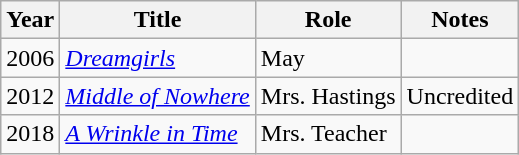<table class="wikitable sortable">
<tr>
<th>Year</th>
<th>Title</th>
<th>Role</th>
<th>Notes</th>
</tr>
<tr>
<td>2006</td>
<td><a href='#'><em>Dreamgirls</em></a></td>
<td>May</td>
<td></td>
</tr>
<tr>
<td>2012</td>
<td><a href='#'><em>Middle of Nowhere</em></a></td>
<td>Mrs. Hastings</td>
<td>Uncredited</td>
</tr>
<tr>
<td>2018</td>
<td><a href='#'><em>A Wrinkle in Time</em></a></td>
<td>Mrs. Teacher</td>
<td></td>
</tr>
</table>
